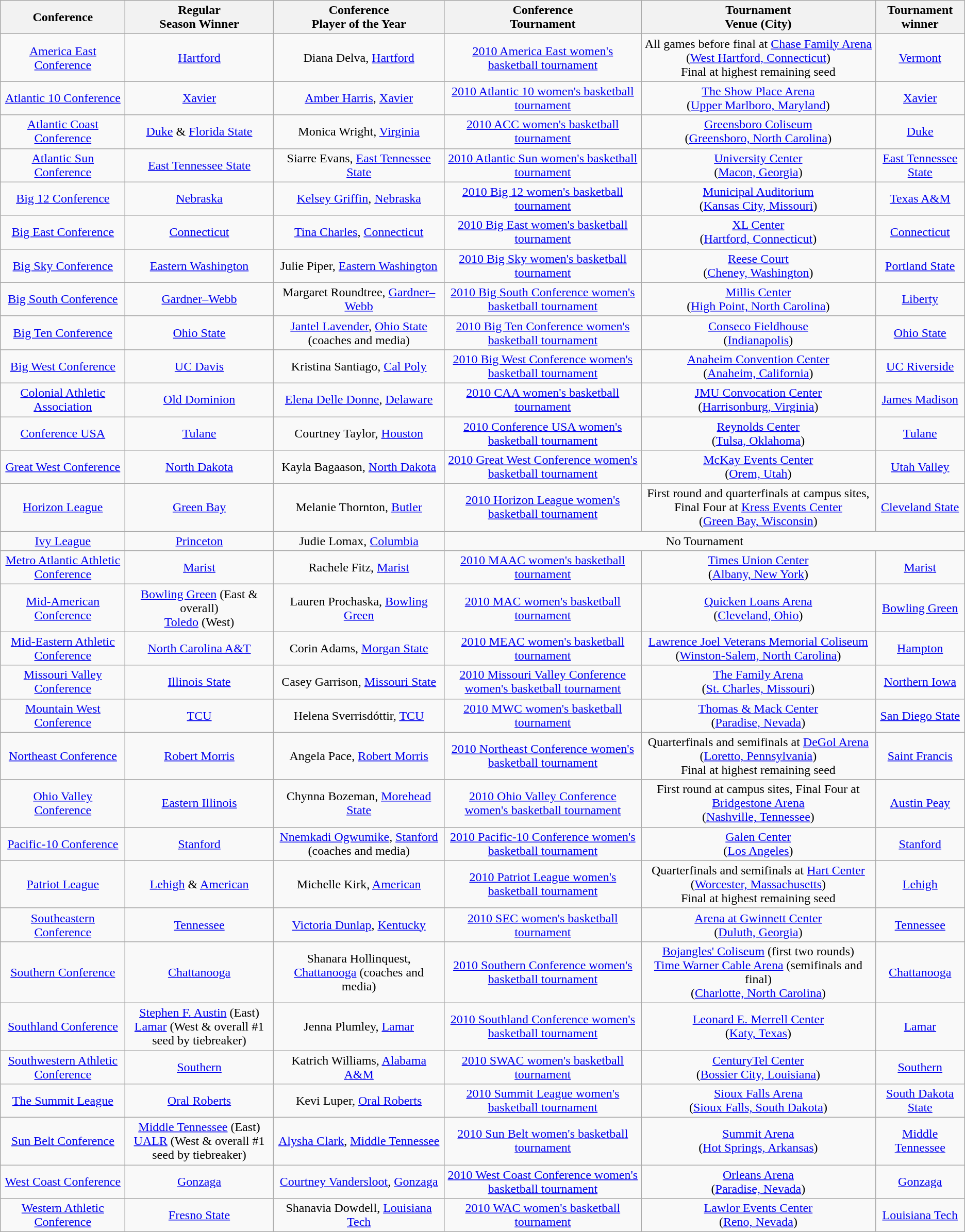<table class="wikitable" style="text-align:center;">
<tr>
<th>Conference</th>
<th>Regular <br> Season Winner</th>
<th>Conference <br> Player of the Year</th>
<th>Conference <br> Tournament</th>
<th>Tournament <br> Venue (City)</th>
<th>Tournament <br> winner</th>
</tr>
<tr>
<td><a href='#'>America East Conference</a></td>
<td><a href='#'>Hartford</a></td>
<td>Diana Delva, <a href='#'>Hartford</a></td>
<td><a href='#'>2010 America East women's basketball tournament</a></td>
<td>All games before final at <a href='#'>Chase Family Arena</a><br>(<a href='#'>West Hartford, Connecticut</a>)<br>Final at highest remaining seed</td>
<td><a href='#'>Vermont</a></td>
</tr>
<tr>
<td><a href='#'>Atlantic 10 Conference</a></td>
<td><a href='#'>Xavier</a></td>
<td><a href='#'>Amber Harris</a>, <a href='#'>Xavier</a></td>
<td><a href='#'>2010 Atlantic 10 women's basketball tournament</a></td>
<td><a href='#'>The Show Place Arena</a> <br>(<a href='#'>Upper Marlboro, Maryland</a>)</td>
<td><a href='#'>Xavier</a></td>
</tr>
<tr>
<td><a href='#'>Atlantic Coast Conference</a></td>
<td><a href='#'>Duke</a> & <a href='#'>Florida State</a></td>
<td>Monica Wright, <a href='#'>Virginia</a></td>
<td><a href='#'>2010 ACC women's basketball tournament</a></td>
<td><a href='#'>Greensboro Coliseum</a><br>(<a href='#'>Greensboro, North Carolina</a>)</td>
<td><a href='#'>Duke</a></td>
</tr>
<tr>
<td><a href='#'>Atlantic Sun Conference</a></td>
<td><a href='#'>East Tennessee State</a></td>
<td>Siarre Evans, <a href='#'>East Tennessee State</a></td>
<td><a href='#'>2010 Atlantic Sun women's basketball tournament</a></td>
<td><a href='#'>University Center</a><br>(<a href='#'>Macon, Georgia</a>)</td>
<td><a href='#'>East Tennessee State</a></td>
</tr>
<tr>
<td><a href='#'>Big 12 Conference</a></td>
<td><a href='#'>Nebraska</a></td>
<td><a href='#'>Kelsey Griffin</a>, <a href='#'>Nebraska</a></td>
<td><a href='#'>2010 Big 12 women's basketball tournament</a></td>
<td><a href='#'>Municipal Auditorium</a><br>(<a href='#'>Kansas City, Missouri</a>)</td>
<td><a href='#'>Texas A&M</a></td>
</tr>
<tr>
<td><a href='#'>Big East Conference</a></td>
<td><a href='#'>Connecticut</a></td>
<td><a href='#'>Tina Charles</a>, <a href='#'>Connecticut</a></td>
<td><a href='#'>2010 Big East women's basketball tournament</a></td>
<td><a href='#'>XL Center</a><br>(<a href='#'>Hartford, Connecticut</a>)</td>
<td><a href='#'>Connecticut</a></td>
</tr>
<tr>
<td><a href='#'>Big Sky Conference</a></td>
<td><a href='#'>Eastern Washington</a></td>
<td>Julie Piper, <a href='#'>Eastern Washington</a></td>
<td><a href='#'>2010 Big Sky women's basketball tournament</a></td>
<td><a href='#'>Reese Court</a><br>(<a href='#'>Cheney, Washington</a>)</td>
<td><a href='#'>Portland State</a></td>
</tr>
<tr>
<td><a href='#'>Big South Conference</a></td>
<td><a href='#'>Gardner–Webb</a></td>
<td>Margaret Roundtree, <a href='#'>Gardner–Webb</a></td>
<td><a href='#'>2010 Big South Conference women's basketball tournament</a></td>
<td><a href='#'>Millis Center</a><br>(<a href='#'>High Point, North Carolina</a>)</td>
<td><a href='#'>Liberty</a></td>
</tr>
<tr>
<td><a href='#'>Big Ten Conference</a></td>
<td><a href='#'>Ohio State</a></td>
<td><a href='#'>Jantel Lavender</a>, <a href='#'>Ohio State</a> (coaches and media)</td>
<td><a href='#'>2010 Big Ten Conference women's basketball tournament</a></td>
<td><a href='#'>Conseco Fieldhouse</a><br>(<a href='#'>Indianapolis</a>)</td>
<td><a href='#'>Ohio State</a></td>
</tr>
<tr>
<td><a href='#'>Big West Conference</a></td>
<td><a href='#'>UC Davis</a></td>
<td>Kristina Santiago, <a href='#'>Cal Poly</a></td>
<td><a href='#'>2010 Big West Conference women's basketball tournament</a></td>
<td><a href='#'>Anaheim Convention Center</a><br>(<a href='#'>Anaheim, California</a>)</td>
<td><a href='#'>UC Riverside</a></td>
</tr>
<tr>
<td><a href='#'>Colonial Athletic Association</a></td>
<td><a href='#'>Old Dominion</a></td>
<td><a href='#'>Elena Delle Donne</a>, <a href='#'>Delaware</a></td>
<td><a href='#'>2010 CAA women's basketball tournament</a></td>
<td><a href='#'>JMU Convocation Center</a><br>(<a href='#'>Harrisonburg, Virginia</a>)</td>
<td><a href='#'>James Madison</a></td>
</tr>
<tr>
<td><a href='#'>Conference USA</a></td>
<td><a href='#'>Tulane</a></td>
<td>Courtney Taylor, <a href='#'>Houston</a></td>
<td><a href='#'>2010 Conference USA women's basketball tournament</a></td>
<td><a href='#'>Reynolds Center</a><br>(<a href='#'>Tulsa, Oklahoma</a>)</td>
<td><a href='#'>Tulane</a></td>
</tr>
<tr>
<td><a href='#'>Great West Conference</a></td>
<td><a href='#'>North Dakota</a></td>
<td>Kayla Bagaason, <a href='#'>North Dakota</a></td>
<td><a href='#'>2010 Great West Conference women's basketball tournament</a></td>
<td><a href='#'>McKay Events Center</a><br>(<a href='#'>Orem, Utah</a>)</td>
<td><a href='#'>Utah Valley</a></td>
</tr>
<tr>
<td><a href='#'>Horizon League</a></td>
<td><a href='#'>Green Bay</a></td>
<td>Melanie Thornton, <a href='#'>Butler</a></td>
<td><a href='#'>2010 Horizon League women's basketball tournament</a></td>
<td>First round and quarterfinals at campus sites, Final Four at <a href='#'>Kress Events Center</a><br>(<a href='#'>Green Bay, Wisconsin</a>)</td>
<td><a href='#'>Cleveland State</a></td>
</tr>
<tr>
<td><a href='#'>Ivy League</a></td>
<td><a href='#'>Princeton</a></td>
<td>Judie Lomax, <a href='#'>Columbia</a></td>
<td colspan=3>No Tournament</td>
</tr>
<tr>
<td><a href='#'>Metro Atlantic Athletic Conference</a></td>
<td><a href='#'>Marist</a></td>
<td>Rachele Fitz, <a href='#'>Marist</a></td>
<td><a href='#'>2010 MAAC women's basketball tournament</a></td>
<td><a href='#'>Times Union Center</a><br>(<a href='#'>Albany, New York</a>)</td>
<td><a href='#'>Marist</a></td>
</tr>
<tr>
<td><a href='#'>Mid-American Conference</a></td>
<td><a href='#'>Bowling Green</a> (East & overall)<br><a href='#'>Toledo</a> (West)</td>
<td>Lauren Prochaska, <a href='#'>Bowling Green</a></td>
<td><a href='#'>2010 MAC women's basketball tournament</a></td>
<td><a href='#'>Quicken Loans Arena</a><br>(<a href='#'>Cleveland, Ohio</a>)</td>
<td><a href='#'>Bowling Green</a></td>
</tr>
<tr>
<td><a href='#'>Mid-Eastern Athletic Conference</a></td>
<td><a href='#'>North Carolina A&T</a></td>
<td>Corin Adams, <a href='#'>Morgan State</a></td>
<td><a href='#'>2010 MEAC women's basketball tournament</a></td>
<td><a href='#'>Lawrence Joel Veterans Memorial Coliseum</a><br>(<a href='#'>Winston-Salem, North Carolina</a>)</td>
<td><a href='#'>Hampton</a></td>
</tr>
<tr>
<td><a href='#'>Missouri Valley Conference</a></td>
<td><a href='#'>Illinois State</a></td>
<td>Casey Garrison, <a href='#'>Missouri State</a></td>
<td><a href='#'>2010 Missouri Valley Conference women's basketball tournament</a></td>
<td><a href='#'>The Family Arena</a><br>(<a href='#'>St. Charles, Missouri</a>)</td>
<td><a href='#'>Northern Iowa</a></td>
</tr>
<tr>
<td><a href='#'>Mountain West Conference</a></td>
<td><a href='#'>TCU</a></td>
<td>Helena Sverrisdóttir, <a href='#'>TCU</a></td>
<td><a href='#'>2010 MWC women's basketball tournament</a></td>
<td><a href='#'>Thomas & Mack Center</a><br>(<a href='#'>Paradise, Nevada</a>)</td>
<td><a href='#'>San Diego State</a></td>
</tr>
<tr>
<td><a href='#'>Northeast Conference</a></td>
<td><a href='#'>Robert Morris</a></td>
<td>Angela Pace, <a href='#'>Robert Morris</a></td>
<td><a href='#'>2010 Northeast Conference women's basketball tournament</a></td>
<td>Quarterfinals and semifinals at <a href='#'>DeGol Arena</a><br>(<a href='#'>Loretto, Pennsylvania</a>)<br>Final at highest remaining seed</td>
<td><a href='#'>Saint Francis</a></td>
</tr>
<tr>
<td><a href='#'>Ohio Valley Conference</a></td>
<td><a href='#'>Eastern Illinois</a></td>
<td>Chynna Bozeman, <a href='#'>Morehead State</a></td>
<td><a href='#'>2010 Ohio Valley Conference women's basketball tournament</a></td>
<td>First round at campus sites, Final Four at <a href='#'>Bridgestone Arena</a><br>(<a href='#'>Nashville, Tennessee</a>)</td>
<td><a href='#'>Austin Peay</a></td>
</tr>
<tr>
<td><a href='#'>Pacific-10 Conference</a></td>
<td><a href='#'>Stanford</a></td>
<td><a href='#'>Nnemkadi Ogwumike</a>, <a href='#'>Stanford</a> (coaches and media)</td>
<td><a href='#'>2010 Pacific-10 Conference women's basketball tournament</a></td>
<td><a href='#'>Galen Center</a><br>(<a href='#'>Los Angeles</a>)</td>
<td><a href='#'>Stanford</a></td>
</tr>
<tr>
<td><a href='#'>Patriot League</a></td>
<td><a href='#'>Lehigh</a> & <a href='#'>American</a></td>
<td>Michelle Kirk, <a href='#'>American</a></td>
<td><a href='#'>2010 Patriot League women's basketball tournament</a></td>
<td>Quarterfinals and semifinals at <a href='#'>Hart Center</a><br>(<a href='#'>Worcester, Massachusetts</a>)<br>Final at highest remaining seed</td>
<td><a href='#'>Lehigh</a></td>
</tr>
<tr>
<td><a href='#'>Southeastern Conference</a></td>
<td><a href='#'>Tennessee</a></td>
<td><a href='#'>Victoria Dunlap</a>, <a href='#'>Kentucky</a></td>
<td><a href='#'>2010 SEC women's basketball tournament</a></td>
<td><a href='#'>Arena at Gwinnett Center</a><br>(<a href='#'>Duluth, Georgia</a>)</td>
<td><a href='#'>Tennessee</a></td>
</tr>
<tr>
<td><a href='#'>Southern Conference</a></td>
<td><a href='#'>Chattanooga</a></td>
<td>Shanara Hollinquest, <a href='#'>Chattanooga</a> (coaches and media)</td>
<td><a href='#'>2010 Southern Conference women's basketball tournament</a></td>
<td><a href='#'>Bojangles' Coliseum</a> (first two rounds)<br><a href='#'>Time Warner Cable Arena</a> (semifinals and final)<br>(<a href='#'>Charlotte, North Carolina</a>)</td>
<td><a href='#'>Chattanooga</a></td>
</tr>
<tr>
<td><a href='#'>Southland Conference</a></td>
<td><a href='#'>Stephen F. Austin</a> (East)<br><a href='#'>Lamar</a> (West & overall #1 seed by tiebreaker)</td>
<td>Jenna Plumley, <a href='#'>Lamar</a></td>
<td><a href='#'>2010 Southland Conference women's basketball tournament</a></td>
<td><a href='#'>Leonard E. Merrell Center</a><br>(<a href='#'>Katy, Texas</a>)</td>
<td><a href='#'>Lamar</a></td>
</tr>
<tr>
<td><a href='#'>Southwestern Athletic Conference</a></td>
<td><a href='#'>Southern</a></td>
<td>Katrich Williams, <a href='#'>Alabama A&M</a></td>
<td><a href='#'>2010 SWAC women's basketball tournament</a></td>
<td><a href='#'>CenturyTel Center</a><br>(<a href='#'>Bossier City, Louisiana</a>)</td>
<td><a href='#'>Southern</a></td>
</tr>
<tr>
<td><a href='#'>The Summit League</a></td>
<td><a href='#'>Oral Roberts</a></td>
<td>Kevi Luper, <a href='#'>Oral Roberts</a></td>
<td><a href='#'>2010 Summit League women's basketball tournament</a></td>
<td><a href='#'>Sioux Falls Arena</a><br>(<a href='#'>Sioux Falls, South Dakota</a>)</td>
<td><a href='#'>South Dakota State</a></td>
</tr>
<tr>
<td><a href='#'>Sun Belt Conference</a></td>
<td><a href='#'>Middle Tennessee</a> (East)<br><a href='#'>UALR</a> (West & overall #1 seed by tiebreaker)</td>
<td><a href='#'>Alysha Clark</a>, <a href='#'>Middle Tennessee</a></td>
<td><a href='#'>2010 Sun Belt women's basketball tournament</a></td>
<td><a href='#'>Summit Arena</a><br>(<a href='#'>Hot Springs, Arkansas</a>)</td>
<td><a href='#'>Middle Tennessee</a></td>
</tr>
<tr>
<td><a href='#'>West Coast Conference</a></td>
<td><a href='#'>Gonzaga</a></td>
<td><a href='#'>Courtney Vandersloot</a>, <a href='#'>Gonzaga</a></td>
<td><a href='#'>2010 West Coast Conference women's basketball tournament</a></td>
<td><a href='#'>Orleans Arena</a><br>(<a href='#'>Paradise, Nevada</a>)</td>
<td><a href='#'>Gonzaga</a></td>
</tr>
<tr>
<td><a href='#'>Western Athletic Conference</a></td>
<td><a href='#'>Fresno State</a></td>
<td>Shanavia Dowdell, <a href='#'>Louisiana Tech</a></td>
<td><a href='#'>2010 WAC women's basketball tournament</a></td>
<td><a href='#'>Lawlor Events Center</a><br>(<a href='#'>Reno, Nevada</a>)</td>
<td><a href='#'>Louisiana Tech</a></td>
</tr>
</table>
